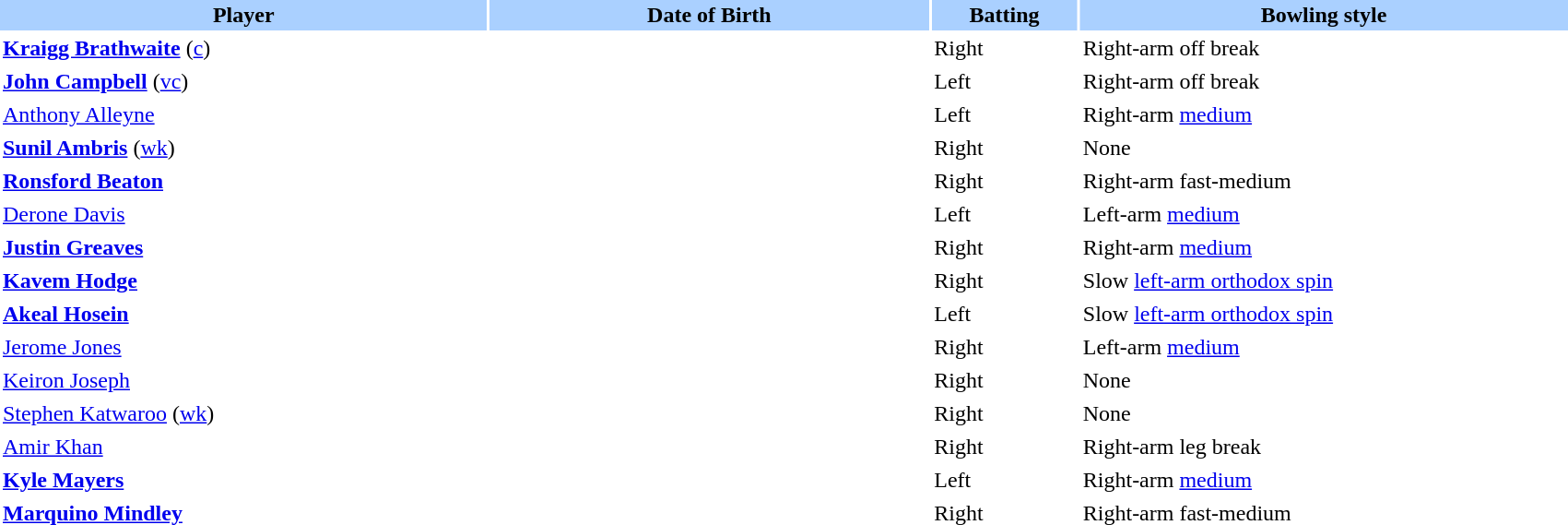<table border="0" cellspacing="2" cellpadding="2" style="width:90%;">
<tr style="background:#aad0ff;">
<th width=20%>Player</th>
<th width=18%>Date of Birth</th>
<th width=6%>Batting</th>
<th width=20%>Bowling style</th>
</tr>
<tr>
<td><strong><a href='#'>Kraigg Brathwaite</a></strong> (<a href='#'>c</a>)</td>
<td></td>
<td>Right</td>
<td>Right-arm off break</td>
</tr>
<tr>
<td><strong><a href='#'>John Campbell</a></strong> (<a href='#'>vc</a>)</td>
<td></td>
<td>Left</td>
<td>Right-arm off break</td>
</tr>
<tr>
<td><a href='#'>Anthony Alleyne</a></td>
<td></td>
<td>Left</td>
<td>Right-arm <a href='#'>medium</a></td>
</tr>
<tr>
<td><strong><a href='#'>Sunil Ambris</a></strong> (<a href='#'>wk</a>)</td>
<td></td>
<td>Right</td>
<td>None</td>
</tr>
<tr>
<td><strong><a href='#'>Ronsford Beaton</a></strong></td>
<td></td>
<td>Right</td>
<td>Right-arm fast-medium</td>
</tr>
<tr>
<td><a href='#'>Derone Davis</a></td>
<td></td>
<td>Left</td>
<td>Left-arm <a href='#'>medium</a></td>
</tr>
<tr>
<td><strong><a href='#'>Justin Greaves</a></strong></td>
<td></td>
<td>Right</td>
<td>Right-arm <a href='#'>medium</a></td>
</tr>
<tr>
<td><strong><a href='#'>Kavem Hodge</a></strong></td>
<td></td>
<td>Right</td>
<td>Slow <a href='#'>left-arm orthodox spin</a></td>
</tr>
<tr>
<td><strong><a href='#'>Akeal Hosein</a></strong></td>
<td></td>
<td>Left</td>
<td>Slow <a href='#'>left-arm orthodox spin</a></td>
</tr>
<tr>
<td><a href='#'>Jerome Jones</a></td>
<td></td>
<td>Right</td>
<td>Left-arm <a href='#'>medium</a></td>
</tr>
<tr>
<td><a href='#'>Keiron Joseph</a></td>
<td></td>
<td>Right</td>
<td>None</td>
</tr>
<tr>
<td><a href='#'>Stephen Katwaroo</a> (<a href='#'>wk</a>)</td>
<td></td>
<td>Right</td>
<td>None</td>
</tr>
<tr>
<td><a href='#'>Amir Khan</a></td>
<td></td>
<td>Right</td>
<td>Right-arm leg break</td>
</tr>
<tr>
<td><strong><a href='#'>Kyle Mayers</a></strong></td>
<td></td>
<td>Left</td>
<td>Right-arm <a href='#'>medium</a></td>
</tr>
<tr>
<td><strong><a href='#'>Marquino Mindley</a></strong></td>
<td></td>
<td>Right</td>
<td>Right-arm fast-medium</td>
</tr>
</table>
